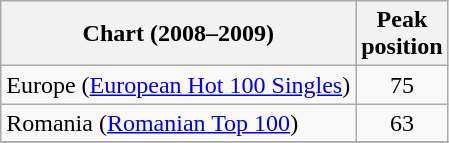<table class="wikitable sortable">
<tr>
<th>Chart (2008–2009)</th>
<th>Peak<br>position</th>
</tr>
<tr>
<td>Europe (<a href='#'>European Hot 100 Singles</a>)</td>
<td style="text-align:center;">75</td>
</tr>
<tr>
<td>Romania (<a href='#'>Romanian Top 100</a>)</td>
<td align="center">63</td>
</tr>
<tr>
</tr>
</table>
